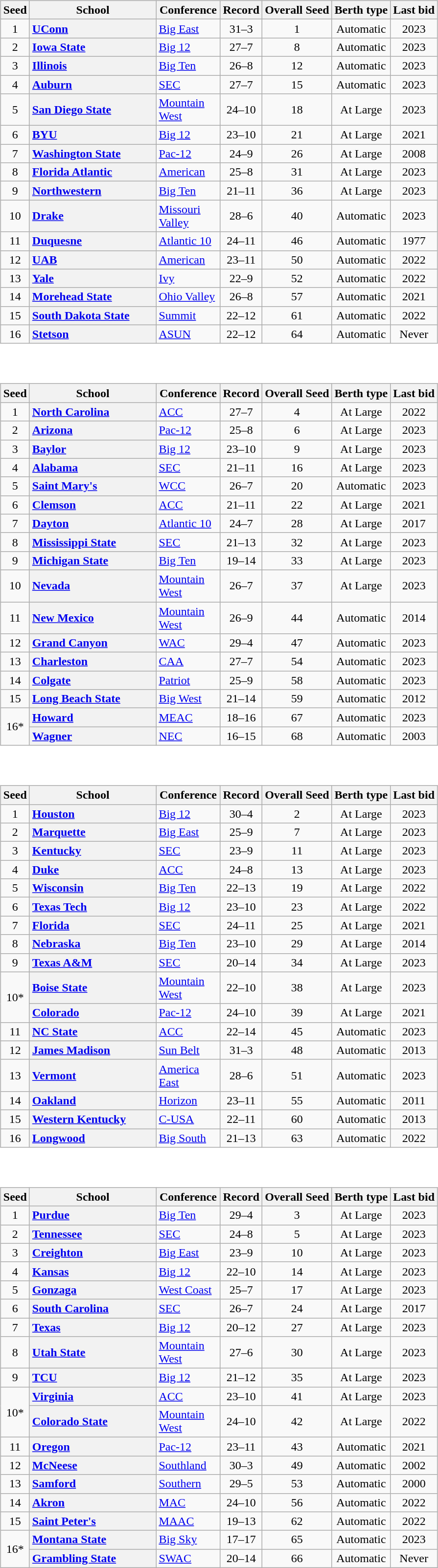<table>
<tr>
<td valign=top><br><table class="wikitable sortable plainrowheaders">
<tr>
<th scope="col">Seed</th>
<th scope="col" style="width: 165px;">School</th>
<th scope="col" style="width: 80px;">Conference</th>
<th scope="col">Record</th>
<th scope="col">Overall Seed</th>
<th scope="col">Berth type</th>
<th scope="col">Last bid</th>
</tr>
<tr>
<td align=center>1</td>
<th scope="row" style="text-align:left"><a href='#'>UConn</a></th>
<td><a href='#'>Big East</a></td>
<td align=center>31–3</td>
<td align=center>1</td>
<td align=center>Automatic</td>
<td align=center>2023</td>
</tr>
<tr>
<td align=center>2</td>
<th scope="row" style="text-align:left"><a href='#'>Iowa State</a></th>
<td><a href='#'>Big 12</a></td>
<td align=center>27–7</td>
<td align=center>8</td>
<td align=center>Automatic</td>
<td align=center>2023</td>
</tr>
<tr>
<td align=center>3</td>
<th scope="row" style="text-align:left"><a href='#'>Illinois</a></th>
<td><a href='#'>Big Ten</a></td>
<td align=center>26–8</td>
<td align=center>12</td>
<td align=center>Automatic</td>
<td align=center>2023</td>
</tr>
<tr>
<td align=center>4</td>
<th scope="row" style="text-align:left"><a href='#'>Auburn</a></th>
<td><a href='#'>SEC</a></td>
<td align=center>27–7</td>
<td align=center>15</td>
<td align=center>Automatic</td>
<td align=center>2023</td>
</tr>
<tr>
<td align=center>5</td>
<th scope="row" style="text-align:left"><a href='#'>San Diego State</a></th>
<td><a href='#'>Mountain West</a></td>
<td align=center>24–10</td>
<td align=center>18</td>
<td align=center>At Large</td>
<td align=center>2023</td>
</tr>
<tr>
<td align=center>6</td>
<th scope="row" style="text-align:left"><a href='#'>BYU</a></th>
<td><a href='#'>Big 12</a></td>
<td align=center>23–10</td>
<td align=center>21</td>
<td align=center>At Large</td>
<td align=center>2021</td>
</tr>
<tr>
<td align=center>7</td>
<th scope="row" style="text-align:left"><a href='#'>Washington State</a></th>
<td><a href='#'>Pac-12</a></td>
<td align=center>24–9</td>
<td align=center>26</td>
<td align=center>At Large</td>
<td align=center>2008</td>
</tr>
<tr>
<td align=center>8</td>
<th scope="row" style="text-align:left"><a href='#'>Florida Atlantic</a></th>
<td><a href='#'>American</a></td>
<td align=center>25–8</td>
<td align=center>31</td>
<td align=center>At Large</td>
<td align=center>2023</td>
</tr>
<tr>
<td align=center>9</td>
<th scope="row" style="text-align:left"><a href='#'>Northwestern</a></th>
<td><a href='#'>Big Ten</a></td>
<td align=center>21–11</td>
<td align=center>36</td>
<td align=center>At Large</td>
<td align=center>2023</td>
</tr>
<tr>
<td align=center>10</td>
<th scope="row" style="text-align:left"><a href='#'>Drake</a></th>
<td><a href='#'>Missouri Valley</a></td>
<td align=center>28–6</td>
<td align=center>40</td>
<td align=center>Automatic</td>
<td align=center>2023</td>
</tr>
<tr>
<td align=center>11</td>
<th scope="row" style="text-align:left"><a href='#'>Duquesne</a></th>
<td><a href='#'>Atlantic 10</a></td>
<td align=center>24–11</td>
<td align=center>46</td>
<td align=center>Automatic</td>
<td align=center>1977</td>
</tr>
<tr>
<td align=center>12</td>
<th scope="row" style="text-align:left"><a href='#'>UAB</a></th>
<td><a href='#'>American</a></td>
<td align=center>23–11</td>
<td align=center>50</td>
<td align=center>Automatic</td>
<td align=center>2022</td>
</tr>
<tr>
<td align=center>13</td>
<th scope="row" style="text-align:left"><a href='#'>Yale</a></th>
<td><a href='#'>Ivy</a></td>
<td align=center>22–9</td>
<td align=center>52</td>
<td align=center>Automatic</td>
<td align=center>2022</td>
</tr>
<tr>
<td align=center>14</td>
<th scope="row" style="text-align:left"><a href='#'>Morehead State</a></th>
<td><a href='#'>Ohio Valley</a></td>
<td align=center>26–8</td>
<td align=center>57</td>
<td align=center>Automatic</td>
<td align=center>2021</td>
</tr>
<tr>
<td align=center>15</td>
<th scope="row" style="text-align:left"><a href='#'>South Dakota State</a></th>
<td><a href='#'>Summit</a></td>
<td align=center>22–12</td>
<td align=center>61</td>
<td align=center>Automatic</td>
<td align=center>2022</td>
</tr>
<tr>
<td align=center>16</td>
<th scope="row" style="text-align:left"><a href='#'>Stetson</a></th>
<td><a href='#'>ASUN</a></td>
<td align=center>22–12</td>
<td align=center>64</td>
<td align=center>Automatic</td>
<td align=center>Never</td>
</tr>
</table>
</td>
</tr>
<tr>
<td valign=top><br><table class="wikitable sortable plainrowheaders">
<tr>
<th scope="col">Seed</th>
<th scope="col" style="width: 165px;">School</th>
<th scope="col" style="width: 80px;">Conference</th>
<th scope="col">Record</th>
<th scope="col">Overall Seed</th>
<th scope="col">Berth type</th>
<th scope="col">Last bid</th>
</tr>
<tr>
<td align=center>1</td>
<th scope="row" style="text-align:left"><a href='#'>North Carolina</a></th>
<td><a href='#'>ACC</a></td>
<td align=center>27–7</td>
<td align=center>4</td>
<td align=center>At Large</td>
<td align=center>2022</td>
</tr>
<tr>
<td align=center>2</td>
<th scope="row" style="text-align:left"><a href='#'>Arizona</a></th>
<td><a href='#'>Pac-12</a></td>
<td align=center>25–8</td>
<td align=center>6</td>
<td align=center>At Large</td>
<td align=center>2023</td>
</tr>
<tr>
<td align=center>3</td>
<th scope="row" style="text-align:left"><a href='#'>Baylor</a></th>
<td><a href='#'>Big 12</a></td>
<td align=center>23–10</td>
<td align=center>9</td>
<td align=center>At Large</td>
<td align=center>2023</td>
</tr>
<tr>
<td align=center>4</td>
<th scope="row" style="text-align:left"><a href='#'>Alabama</a></th>
<td><a href='#'>SEC</a></td>
<td align=center>21–11</td>
<td align=center>16</td>
<td align=center>At Large</td>
<td align=center>2023</td>
</tr>
<tr>
<td align=center>5</td>
<th scope="row" style="text-align:left"><a href='#'>Saint Mary's</a></th>
<td><a href='#'>WCC</a></td>
<td align=center>26–7</td>
<td align=center>20</td>
<td align=center>Automatic</td>
<td align=center>2023</td>
</tr>
<tr>
<td align=center>6</td>
<th scope="row" style="text-align:left"><a href='#'>Clemson</a></th>
<td><a href='#'>ACC</a></td>
<td align=center>21–11</td>
<td align=center>22</td>
<td align=center>At Large</td>
<td align=center>2021</td>
</tr>
<tr>
<td align=center>7</td>
<th scope="row" style="text-align:left"><a href='#'>Dayton</a></th>
<td><a href='#'>Atlantic 10</a></td>
<td align=center>24–7</td>
<td align=center>28</td>
<td align=center>At Large</td>
<td align=center>2017</td>
</tr>
<tr>
<td align=center>8</td>
<th scope="row" style="text-align:left"><a href='#'>Mississippi State</a></th>
<td><a href='#'>SEC</a></td>
<td align=center>21–13</td>
<td align=center>32</td>
<td align=center>At Large</td>
<td align=center>2023</td>
</tr>
<tr>
<td align=center>9</td>
<th scope="row" style="text-align:left"><a href='#'>Michigan State</a></th>
<td><a href='#'>Big Ten</a></td>
<td align=center>19–14</td>
<td align=center>33</td>
<td align=center>At Large</td>
<td align=center>2023</td>
</tr>
<tr>
<td align=center>10</td>
<th scope="row" style="text-align:left"><a href='#'>Nevada</a></th>
<td><a href='#'>Mountain West</a></td>
<td align=center>26–7</td>
<td align=center>37</td>
<td align=center>At Large</td>
<td align=center>2023</td>
</tr>
<tr>
<td align=center>11</td>
<th scope="row" style="text-align:left"><a href='#'>New Mexico</a></th>
<td><a href='#'>Mountain West</a></td>
<td align=center>26–9</td>
<td align=center>44</td>
<td align=center>Automatic</td>
<td align=center>2014</td>
</tr>
<tr>
<td align=center>12</td>
<th scope="row" style="text-align:left"><a href='#'>Grand Canyon</a></th>
<td><a href='#'>WAC</a></td>
<td align=center>29–4</td>
<td align=center>47</td>
<td align=center>Automatic</td>
<td align=center>2023</td>
</tr>
<tr>
<td align=center>13</td>
<th scope="row" style="text-align:left"><a href='#'>Charleston</a></th>
<td><a href='#'>CAA</a></td>
<td align=center>27–7</td>
<td align=center>54</td>
<td align=center>Automatic</td>
<td align=center>2023</td>
</tr>
<tr>
<td align=center>14</td>
<th scope="row" style="text-align:left"><a href='#'>Colgate</a></th>
<td><a href='#'>Patriot</a></td>
<td align=center>25–9</td>
<td align=center>58</td>
<td align=center>Automatic</td>
<td align=center>2023</td>
</tr>
<tr>
<td align=center>15</td>
<th scope="row" style="text-align:left"><a href='#'>Long Beach State</a></th>
<td><a href='#'>Big West</a></td>
<td align=center>21–14</td>
<td align=center>59</td>
<td align=center>Automatic</td>
<td align=center>2012</td>
</tr>
<tr>
<td rowspan="2" style="text-align:center;">16*</td>
<th scope="row" style="text-align:left"><a href='#'>Howard</a></th>
<td><a href='#'>MEAC</a></td>
<td align=center>18–16</td>
<td align=center>67</td>
<td align=center>Automatic</td>
<td align=center>2023</td>
</tr>
<tr>
<th scope="row" style="text-align:left"><a href='#'>Wagner</a></th>
<td><a href='#'>NEC</a></td>
<td align=center>16–15</td>
<td align=center>68</td>
<td align=center>Automatic</td>
<td align=center>2003</td>
</tr>
</table>
</td>
</tr>
<tr>
<td valign=top><br><table class="wikitable sortable plainrowheaders">
<tr>
<th scope="col">Seed</th>
<th scope="col" style="width: 165px;">School</th>
<th scope="col" style="width: 80px;">Conference</th>
<th scope="col">Record</th>
<th scope="col">Overall Seed</th>
<th scope="col">Berth type</th>
<th scope="col">Last bid</th>
</tr>
<tr>
<td align=center>1</td>
<th scope="row" style="text-align:left"><a href='#'>Houston</a></th>
<td><a href='#'>Big 12</a></td>
<td align=center>30–4</td>
<td align=center>2</td>
<td align=center>At Large</td>
<td align=center>2023</td>
</tr>
<tr>
<td align=center>2</td>
<th scope="row" style="text-align:left"><a href='#'>Marquette</a></th>
<td><a href='#'>Big East</a></td>
<td align=center>25–9</td>
<td align=center>7</td>
<td align=center>At Large</td>
<td align=center>2023</td>
</tr>
<tr>
<td align=center>3</td>
<th scope="row" style="text-align:left"><a href='#'>Kentucky</a></th>
<td><a href='#'>SEC</a></td>
<td align=center>23–9</td>
<td align=center>11</td>
<td align=center>At Large</td>
<td align=center>2023</td>
</tr>
<tr>
<td align=center>4</td>
<th scope="row" style="text-align:left"><a href='#'>Duke</a></th>
<td><a href='#'>ACC</a></td>
<td align=center>24–8</td>
<td align=center>13</td>
<td align=center>At Large</td>
<td align=center>2023</td>
</tr>
<tr>
<td align=center>5</td>
<th scope="row" style="text-align:left"><a href='#'>Wisconsin</a></th>
<td><a href='#'>Big Ten</a></td>
<td align=center>22–13</td>
<td align=center>19</td>
<td align=center>At Large</td>
<td align=center>2022</td>
</tr>
<tr>
<td align=center>6</td>
<th scope="row" style="text-align:left"><a href='#'>Texas Tech</a></th>
<td><a href='#'>Big 12</a></td>
<td align=center>23–10</td>
<td align=center>23</td>
<td align=center>At Large</td>
<td align=center>2022</td>
</tr>
<tr>
<td align=center>7</td>
<th scope="row" style="text-align:left"><a href='#'>Florida</a></th>
<td><a href='#'>SEC</a></td>
<td align=center>24–11</td>
<td align=center>25</td>
<td align=center>At Large</td>
<td align=center>2021</td>
</tr>
<tr>
<td align=center>8</td>
<th scope="row" style="text-align:left"><a href='#'>Nebraska</a></th>
<td><a href='#'>Big Ten</a></td>
<td align=center>23–10</td>
<td align=center>29</td>
<td align=center>At Large</td>
<td align=center>2014</td>
</tr>
<tr>
<td align=center>9</td>
<th scope="row" style="text-align:left"><a href='#'>Texas A&M</a></th>
<td><a href='#'>SEC</a></td>
<td align=center>20–14</td>
<td align=center>34</td>
<td align=center>At Large</td>
<td align=center>2023</td>
</tr>
<tr>
<td rowspan="2" style="text-align:center;">10*</td>
<th scope="row" style="text-align:left"><a href='#'>Boise State</a></th>
<td><a href='#'>Mountain West</a></td>
<td align=center>22–10</td>
<td align=center>38</td>
<td align=center>At Large</td>
<td align=center>2023</td>
</tr>
<tr>
<th scope="row" style="text-align:left"><a href='#'>Colorado</a></th>
<td><a href='#'>Pac-12</a></td>
<td align=center>24–10</td>
<td align=center>39</td>
<td align=center>At Large</td>
<td align=center>2021</td>
</tr>
<tr>
<td align=center>11</td>
<th scope="row" style="text-align:left"><a href='#'>NC State</a></th>
<td><a href='#'>ACC</a></td>
<td align=center>22–14</td>
<td align=center>45</td>
<td align=center>Automatic</td>
<td align=center>2023</td>
</tr>
<tr>
<td align=center>12</td>
<th scope="row" style="text-align:left"><a href='#'>James Madison</a></th>
<td><a href='#'>Sun Belt</a></td>
<td align=center>31–3</td>
<td align=center>48</td>
<td align=center>Automatic</td>
<td align=center>2013</td>
</tr>
<tr>
<td align=center>13</td>
<th scope="row" style="text-align:left"><a href='#'>Vermont</a></th>
<td><a href='#'>America East</a></td>
<td align=center>28–6</td>
<td align=center>51</td>
<td align=center>Automatic</td>
<td align=center>2023</td>
</tr>
<tr>
<td align=center>14</td>
<th scope="row" style="text-align:left"><a href='#'>Oakland</a></th>
<td><a href='#'>Horizon</a></td>
<td align=center>23–11</td>
<td align=center>55</td>
<td align=center>Automatic</td>
<td align=center>2011</td>
</tr>
<tr>
<td align=center>15</td>
<th scope="row" style="text-align:left"><a href='#'>Western Kentucky</a></th>
<td><a href='#'>C-USA</a></td>
<td align=center>22–11</td>
<td align=center>60</td>
<td align=center>Automatic</td>
<td align=center>2013</td>
</tr>
<tr>
<td align=center>16</td>
<th scope="row" style="text-align:left"><a href='#'>Longwood</a></th>
<td><a href='#'>Big South</a></td>
<td align=center>21–13</td>
<td align=center>63</td>
<td align=center>Automatic</td>
<td align=center>2022</td>
</tr>
</table>
</td>
</tr>
<tr>
<td valign=top><br><table class="wikitable sortable plainrowheaders">
<tr>
<th scope="col">Seed</th>
<th scope="col" style="width: 165px;">School</th>
<th scope="col" style="width: 80px;">Conference</th>
<th scope="col">Record</th>
<th scope="col">Overall Seed</th>
<th scope="col">Berth type</th>
<th scope="col">Last bid</th>
</tr>
<tr>
<td align=center>1</td>
<th scope="row" style="text-align:left"><a href='#'>Purdue</a></th>
<td><a href='#'>Big Ten</a></td>
<td align=center>29–4</td>
<td align=center>3</td>
<td align=center>At Large</td>
<td align=center>2023</td>
</tr>
<tr>
<td align=center>2</td>
<th scope="row" style="text-align:left"><a href='#'>Tennessee</a></th>
<td><a href='#'>SEC</a></td>
<td align=center>24–8</td>
<td align=center>5</td>
<td align=center>At Large</td>
<td align=center>2023</td>
</tr>
<tr>
<td align=center>3</td>
<th scope="row" style="text-align:left"><a href='#'>Creighton</a></th>
<td><a href='#'>Big East</a></td>
<td align=center>23–9</td>
<td align=center>10</td>
<td align=center>At Large</td>
<td align=center>2023</td>
</tr>
<tr>
<td align=center>4</td>
<th scope="row" style="text-align:left"><a href='#'>Kansas</a></th>
<td><a href='#'>Big 12</a></td>
<td align=center>22–10</td>
<td align=center>14</td>
<td align=center>At Large</td>
<td align=center>2023</td>
</tr>
<tr>
<td align=center>5</td>
<th scope="row" style="text-align:left"><a href='#'>Gonzaga</a></th>
<td><a href='#'>West Coast</a></td>
<td align=center>25–7</td>
<td align=center>17</td>
<td align=center>At Large</td>
<td align=center>2023</td>
</tr>
<tr>
<td align=center>6</td>
<th scope="row" style="text-align:left"><a href='#'>South Carolina</a></th>
<td><a href='#'>SEC</a></td>
<td align=center>26–7</td>
<td align=center>24</td>
<td align=center>At Large</td>
<td align=center>2017</td>
</tr>
<tr>
<td align=center>7</td>
<th scope="row" style="text-align:left"><a href='#'>Texas</a></th>
<td><a href='#'>Big 12</a></td>
<td align=center>20–12</td>
<td align=center>27</td>
<td align=center>At Large</td>
<td align=center>2023</td>
</tr>
<tr>
<td align=center>8</td>
<th scope="row" style="text-align:left"><a href='#'>Utah State</a></th>
<td><a href='#'>Mountain West</a></td>
<td align=center>27–6</td>
<td align=center>30</td>
<td align=center>At Large</td>
<td align=center>2023</td>
</tr>
<tr>
<td align=center>9</td>
<th scope="row" style="text-align:left"><a href='#'>TCU</a></th>
<td><a href='#'>Big 12</a></td>
<td align=center>21–12</td>
<td align=center>35</td>
<td align=center>At Large</td>
<td align=center>2023</td>
</tr>
<tr>
<td rowspan="2" style="text-align:center;">10*</td>
<th scope="row" style="text-align:left"><a href='#'>Virginia</a></th>
<td><a href='#'>ACC</a></td>
<td align=center>23–10</td>
<td align=center>41</td>
<td align=center>At Large</td>
<td align=center>2023</td>
</tr>
<tr>
<th scope="row" style="text-align:left"><a href='#'>Colorado State</a></th>
<td><a href='#'>Mountain West</a></td>
<td align=center>24–10</td>
<td align=center>42</td>
<td align=center>At Large</td>
<td align=center>2022</td>
</tr>
<tr>
<td align=center>11</td>
<th scope="row" style="text-align:left"><a href='#'>Oregon</a></th>
<td><a href='#'>Pac-12</a></td>
<td align=center>23–11</td>
<td align=center>43</td>
<td align=center>Automatic</td>
<td align=center>2021</td>
</tr>
<tr>
<td align=center>12</td>
<th scope="row" style="text-align:left"><a href='#'>McNeese</a></th>
<td><a href='#'>Southland</a></td>
<td align=center>30–3</td>
<td align=center>49</td>
<td align=center>Automatic</td>
<td align=center>2002</td>
</tr>
<tr>
<td align=center>13</td>
<th scope="row" style="text-align:left"><a href='#'>Samford</a></th>
<td><a href='#'>Southern</a></td>
<td align=center>29–5</td>
<td align=center>53</td>
<td align=center>Automatic</td>
<td align=center>2000</td>
</tr>
<tr>
<td align=center>14</td>
<th scope="row" style="text-align:left"><a href='#'>Akron</a></th>
<td><a href='#'>MAC</a></td>
<td align=center>24–10</td>
<td align=center>56</td>
<td align=center>Automatic</td>
<td align=center>2022</td>
</tr>
<tr>
<td align=center>15</td>
<th scope="row" style="text-align:left"><a href='#'>Saint Peter's</a></th>
<td><a href='#'>MAAC</a></td>
<td align=center>19–13</td>
<td align=center>62</td>
<td align=center>Automatic</td>
<td align=center>2022</td>
</tr>
<tr>
<td rowspan="2" style="text-align:center;">16*</td>
<th scope="row" style="text-align:left"><a href='#'>Montana State</a></th>
<td><a href='#'>Big Sky</a></td>
<td align=center>17–17</td>
<td align=center>65</td>
<td align=center>Automatic</td>
<td align=center>2023</td>
</tr>
<tr>
<th scope="row" style="text-align:left"><a href='#'>Grambling State</a></th>
<td><a href='#'>SWAC</a></td>
<td align=center>20–14</td>
<td align=center>66</td>
<td align=center>Automatic</td>
<td align=center>Never</td>
</tr>
</table>
</td>
</tr>
</table>
